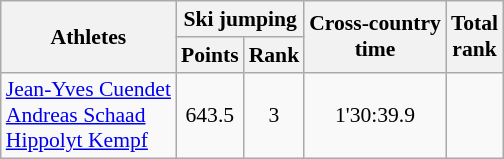<table class="wikitable" border="1" style="font-size:90%">
<tr>
<th rowspan="2">Athletes</th>
<th colspan="2">Ski jumping</th>
<th rowspan="2">Cross-country <br> time</th>
<th rowspan="2">Total <br> rank</th>
</tr>
<tr>
<th>Points</th>
<th>Rank</th>
</tr>
<tr>
<td><a href='#'>Jean-Yves Cuendet</a><br><a href='#'>Andreas Schaad</a><br><a href='#'>Hippolyt Kempf</a></td>
<td align=center>643.5</td>
<td align=center>3</td>
<td align=center>1'30:39.9</td>
<td align=center></td>
</tr>
</table>
